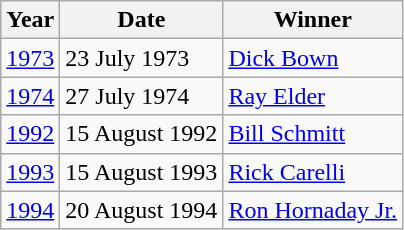<table class="wikitable">
<tr>
<th>Year</th>
<th>Date</th>
<th>Winner</th>
</tr>
<tr>
<td><a href='#'>1973</a></td>
<td>23 July 1973</td>
<td> <a href='#'>Dick Bown</a></td>
</tr>
<tr>
<td><a href='#'>1974</a></td>
<td>27 July 1974</td>
<td> <a href='#'>Ray Elder</a></td>
</tr>
<tr>
<td><a href='#'>1992</a></td>
<td>15 August 1992</td>
<td> <a href='#'>Bill Schmitt</a></td>
</tr>
<tr>
<td><a href='#'>1993</a></td>
<td>15 August 1993</td>
<td> <a href='#'>Rick Carelli</a></td>
</tr>
<tr>
<td><a href='#'>1994</a></td>
<td>20 August 1994</td>
<td> <a href='#'>Ron Hornaday Jr.</a></td>
</tr>
</table>
